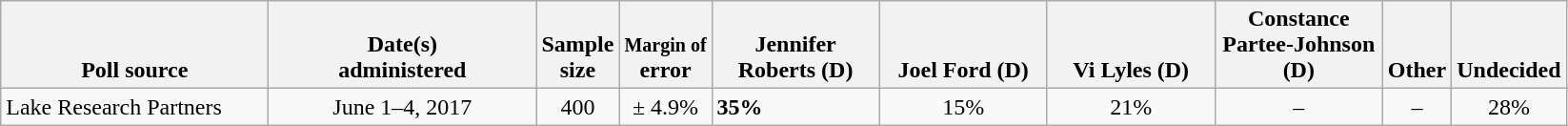<table class="wikitable">
<tr valign= bottom>
<th style="width:180px;">Poll source</th>
<th style="width:180px;">Date(s)<br>administered</th>
<th class=small>Sample<br>size</th>
<th class=small><small>Margin of</small><br>error</th>
<th style="width:110px;">Jennifer Roberts (D)</th>
<th style="width:110px;">Joel Ford (D)</th>
<th style="width:110px;">Vi Lyles (D)</th>
<th style="width:110px;">Constance Partee-Johnson (D)</th>
<th>Other</th>
<th>Undecided</th>
</tr>
<tr>
<td>Lake Research Partners</td>
<td align=center>June 1–4, 2017</td>
<td align=center>400</td>
<td align=center>± 4.9%</td>
<td><strong>35%</strong></td>
<td align=center>15%</td>
<td align=center>21%</td>
<td align=center>–</td>
<td align=center>–</td>
<td align=center>28%</td>
</tr>
</table>
